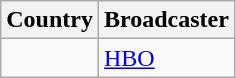<table class="wikitable">
<tr>
<th align=center>Country</th>
<th align=center>Broadcaster</th>
</tr>
<tr>
<td></td>
<td><a href='#'>HBO</a></td>
</tr>
</table>
